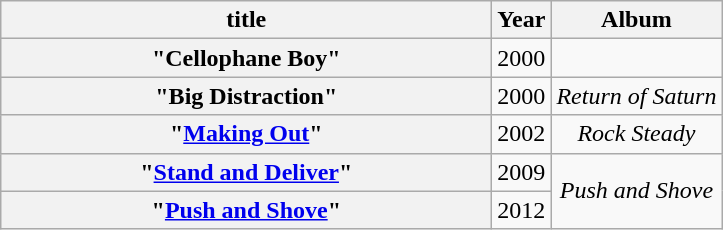<table class="wikitable plainrowheaders" style="text-align:center;">
<tr>
<th scope="col" style="width:20em;">title</th>
<th scope="col">Year</th>
<th scope="col">Album</th>
</tr>
<tr>
<th scope="row">"Cellophane Boy"</th>
<td>2000</td>
<td></td>
</tr>
<tr>
<th scope="row">"Big Distraction"</th>
<td>2000</td>
<td><em>Return of Saturn</em></td>
</tr>
<tr>
<th scope="row">"<a href='#'>Making Out</a>"</th>
<td>2002</td>
<td><em>Rock Steady</em></td>
</tr>
<tr>
<th scope="row">"<a href='#'>Stand and Deliver</a>"</th>
<td>2009</td>
<td rowspan="2"><em>Push and Shove</em></td>
</tr>
<tr>
<th scope="row">"<a href='#'>Push and Shove</a>"<br></th>
<td>2012</td>
</tr>
</table>
